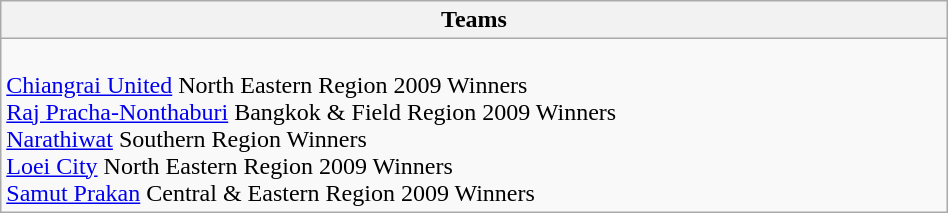<table class="wikitable" width=50%>
<tr>
<th width=10%>Teams</th>
</tr>
<tr>
<td><br><a href='#'>Chiangrai United</a> North Eastern Region 2009 Winners<br>
<a href='#'>Raj Pracha-Nonthaburi</a> Bangkok & Field Region 2009 Winners<br>
<a href='#'>Narathiwat</a> Southern Region Winners<br>
<a href='#'>Loei City</a> North Eastern Region 2009 Winners<br> 
<a href='#'>Samut Prakan</a> Central & Eastern Region 2009 Winners</td>
</tr>
</table>
